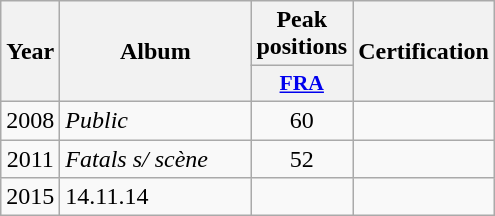<table class="wikitable">
<tr>
<th align="center" rowspan="2" width="10">Year</th>
<th align="center" rowspan="2" width="120">Album</th>
<th align="center" colspan="1" width="20">Peak positions</th>
<th align="center" rowspan="2" width="70">Certification</th>
</tr>
<tr>
<th scope="col" style="width:3em;font-size:90%;"><a href='#'>FRA</a><br></th>
</tr>
<tr>
<td style="text-align:center;">2008</td>
<td><em>Public</em></td>
<td style="text-align:center;">60</td>
<td style="text-align:center;"></td>
</tr>
<tr>
<td style="text-align:center;">2011</td>
<td><em>Fatals s/ scène</em></td>
<td style="text-align:center;">52</td>
<td style="text-align:center;"></td>
</tr>
<tr>
<td>2015</td>
<td>14.11.14</td>
<td></td>
<td></td>
</tr>
</table>
